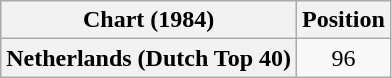<table class="wikitable plainrowheaders" style="text-align:center">
<tr>
<th scope="col">Chart (1984)</th>
<th scope="col">Position</th>
</tr>
<tr>
<th scope="row">Netherlands (Dutch Top 40)</th>
<td>96</td>
</tr>
</table>
